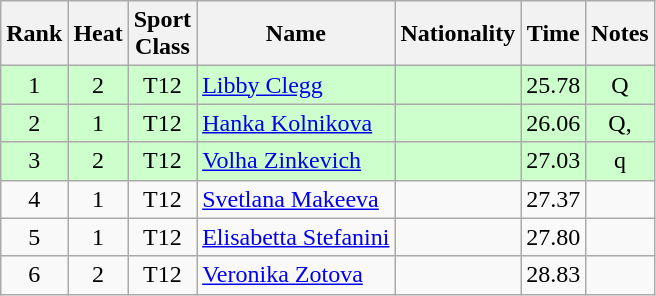<table class="wikitable sortable" style="text-align:center">
<tr>
<th>Rank</th>
<th>Heat</th>
<th>Sport<br>Class</th>
<th>Name</th>
<th>Nationality</th>
<th>Time</th>
<th>Notes</th>
</tr>
<tr bgcolor=ccffcc>
<td>1</td>
<td>2</td>
<td>T12</td>
<td align=left><a href='#'>Libby Clegg</a></td>
<td align=left></td>
<td>25.78</td>
<td>Q</td>
</tr>
<tr bgcolor=ccffcc>
<td>2</td>
<td>1</td>
<td>T12</td>
<td align=left><a href='#'>Hanka Kolnikova</a></td>
<td align=left></td>
<td>26.06</td>
<td>Q, </td>
</tr>
<tr bgcolor=ccffcc>
<td>3</td>
<td>2</td>
<td>T12</td>
<td align=left><a href='#'>Volha Zinkevich</a></td>
<td align=left></td>
<td>27.03</td>
<td>q</td>
</tr>
<tr>
<td>4</td>
<td>1</td>
<td>T12</td>
<td align=left><a href='#'>Svetlana Makeeva</a></td>
<td align=left></td>
<td>27.37</td>
<td></td>
</tr>
<tr>
<td>5</td>
<td>1</td>
<td>T12</td>
<td align=left><a href='#'>Elisabetta Stefanini</a></td>
<td align=left></td>
<td>27.80</td>
<td></td>
</tr>
<tr>
<td>6</td>
<td>2</td>
<td>T12</td>
<td align=left><a href='#'>Veronika Zotova</a></td>
<td align=left></td>
<td>28.83</td>
<td></td>
</tr>
</table>
